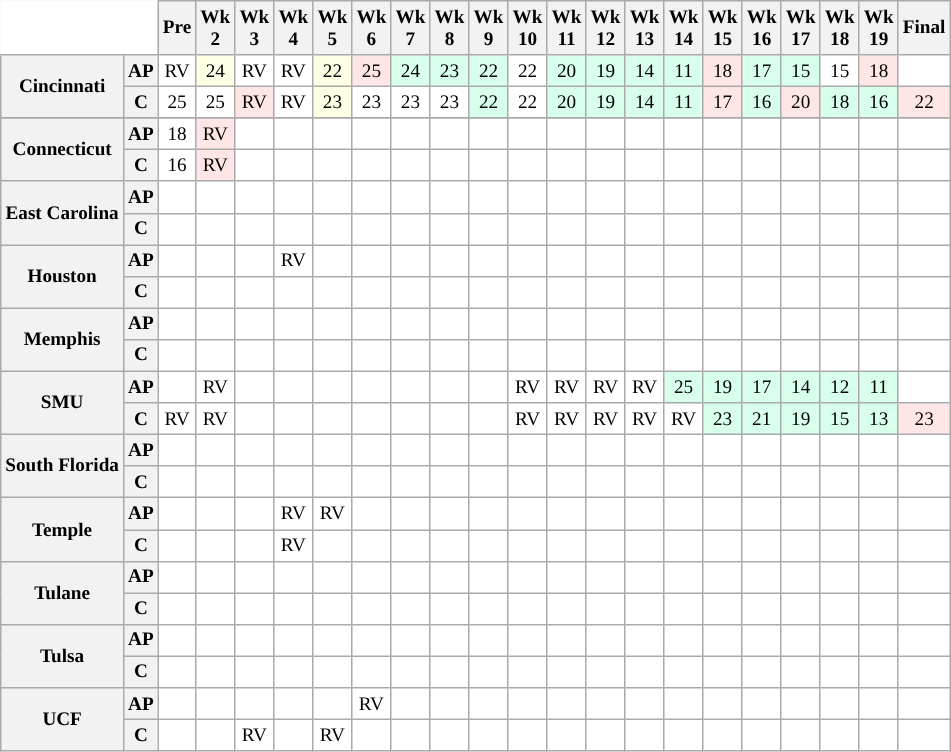<table class="wikitable" style="white-space:nowrap;font-size:80%;">
<tr>
<th colspan="2" style="background:white; border-top-style:hidden; border-left-style:hidden;"> </th>
<th>Pre</th>
<th>Wk<br>2</th>
<th>Wk<br>3</th>
<th>Wk<br>4</th>
<th>Wk<br>5</th>
<th>Wk<br>6</th>
<th>Wk<br>7</th>
<th>Wk<br>8</th>
<th>Wk<br>9</th>
<th>Wk<br>10</th>
<th>Wk<br>11</th>
<th>Wk<br>12</th>
<th>Wk<br>13</th>
<th>Wk<br>14</th>
<th>Wk<br>15</th>
<th>Wk<br>16</th>
<th>Wk<br>17</th>
<th>Wk<br>18</th>
<th>Wk<br>19</th>
<th>Final</th>
</tr>
<tr style="text-align:center;">
<th rowspan="2" style=>Cincinnati</th>
<th>AP</th>
<td style="background:#FFF;">RV</td>
<td style="background:#FFFFE6;">24</td>
<td style="background:#FFF;">RV</td>
<td style="background:#FFF;">RV</td>
<td style="background:#FFFFE6;">22</td>
<td style="background:#FFE6E6;">25</td>
<td style="background:#D8FFEB;">24</td>
<td style="background:#D8FFEB;">23</td>
<td style="background:#D8FFEB;">22</td>
<td style="background:#FFF;">22</td>
<td style="background:#D8FFEB;">20</td>
<td style="background:#D8FFEB;">19</td>
<td style="background:#D8FFEB;">14</td>
<td style="background:#D8FFEB;">11</td>
<td style="background:#FFE6E6;">18</td>
<td style="background:#D8FFEB;">17</td>
<td style="background:#D8FFEB;">15</td>
<td style="background:#FFF;">15</td>
<td style="background:#FFe6e6;">18</td>
<td style="background:#FFF;"></td>
</tr>
<tr style="text-align:center;">
<th>C</th>
<td style="background:#FFF;">25</td>
<td style="background:#FFF;">25</td>
<td style="background:#FFE6E6;">RV</td>
<td style="background:#FFF;">RV</td>
<td style="background:#FFFFE6;">23</td>
<td style="background:#FFF;">23</td>
<td style="background:#FFF;">23</td>
<td style="background:#FFF;">23</td>
<td style="background:#D8FFEB;">22</td>
<td style="background:#FFF;">22</td>
<td style="background:#D8FFEB;">20</td>
<td style="background:#D8FFEB;">19</td>
<td style="background:#D8FFEB;">14</td>
<td style="background:#D8FFEB;">11</td>
<td style="background:#FFe6e6;">17</td>
<td style="background:#D8FFEB;">16</td>
<td style="background:#FFe6e6;">20</td>
<td style="background:#D8FFEB;">18</td>
<td style="background:#D8FFEB;">16</td>
<td style="background:#FFe6e6;">22</td>
</tr>
<tr style="text-align:center;">
</tr>
<tr style="text-align:center;">
<th rowspan="2">Connecticut</th>
<th>AP</th>
<td style="background:#FFF;">18</td>
<td style="background:#FFE6E6;">RV</td>
<td style="background:#FFF;"></td>
<td style="background:#FFF;"></td>
<td style="background:#FFF;"></td>
<td style="background:#FFF;"></td>
<td style="background:#FFF;"></td>
<td style="background:#FFF;"></td>
<td style="background:#FFF;"></td>
<td style="background:#FFF;"></td>
<td style="background:#FFF;"></td>
<td style="background:#FFF;"></td>
<td style="background:#FFF;"></td>
<td style="background:#FFF;"></td>
<td style="background:#FFF;"></td>
<td style="background:#FFF;"></td>
<td style="background:#FFF;"></td>
<td style="background:#FFF;"></td>
<td style="background:#FFF;"></td>
<td style="background:#FFF;"></td>
</tr>
<tr style="text-align:center;">
<th>C</th>
<td style="background:#FFF;">16</td>
<td style="background:#FFE6E6;">RV</td>
<td style="background:#FFF;"></td>
<td style="background:#FFF;"></td>
<td style="background:#FFF;"></td>
<td style="background:#FFF;"></td>
<td style="background:#FFF;"></td>
<td style="background:#FFF;"></td>
<td style="background:#FFF;"></td>
<td style="background:#FFF;"></td>
<td style="background:#FFF;"></td>
<td style="background:#FFF;"></td>
<td style="background:#FFF;"></td>
<td style="background:#FFF;"></td>
<td style="background:#FFF;"></td>
<td style="background:#FFF;"></td>
<td style="background:#FFF;"></td>
<td style="background:#FFF;"></td>
<td style="background:#FFF;"></td>
<td style="background:#FFF;"></td>
</tr>
<tr style="text-align:center;">
<th rowspan="2" style=>East Carolina</th>
<th>AP</th>
<td style="background:#FFF;"></td>
<td style="background:#FFF;"></td>
<td style="background:#FFF;"></td>
<td style="background:#FFF;"></td>
<td style="background:#FFF;"></td>
<td style="background:#FFF;"></td>
<td style="background:#FFF;"></td>
<td style="background:#FFF;"></td>
<td style="background:#FFF;"></td>
<td style="background:#FFF;"></td>
<td style="background:#FFF;"></td>
<td style="background:#FFF;"></td>
<td style="background:#FFF;"></td>
<td style="background:#FFF;"></td>
<td style="background:#FFF;"></td>
<td style="background:#FFF;"></td>
<td style="background:#FFF;"></td>
<td style="background:#FFF;"></td>
<td style="background:#FFF;"></td>
<td style="background:#FFF;"></td>
</tr>
<tr style="text-align:center;">
<th>C</th>
<td style="background:#FFF;"></td>
<td style="background:#FFF;"></td>
<td style="background:#FFF;"></td>
<td style="background:#FFF;"></td>
<td style="background:#FFF;"></td>
<td style="background:#FFF;"></td>
<td style="background:#FFF;"></td>
<td style="background:#FFF;"></td>
<td style="background:#FFF;"></td>
<td style="background:#FFF;"></td>
<td style="background:#FFF;"></td>
<td style="background:#FFF;"></td>
<td style="background:#FFF;"></td>
<td style="background:#FFF;"></td>
<td style="background:#FFF;"></td>
<td style="background:#FFF;"></td>
<td style="background:#FFF;"></td>
<td style="background:#FFF;"></td>
<td style="background:#FFF;"></td>
<td style="background:#FFF;"></td>
</tr>
<tr style="text-align:center;">
<th rowspan="2">Houston</th>
<th>AP</th>
<td style="background:#FFF;"></td>
<td style="background:#FFF;"></td>
<td style="background:#FFF;"></td>
<td style="background:#FFF;">RV</td>
<td style="background:#FFF;"></td>
<td style="background:#FFF;"></td>
<td style="background:#FFF;"></td>
<td style="background:#FFF;"></td>
<td style="background:#FFF;"></td>
<td style="background:#FFF;"></td>
<td style="background:#FFF;"></td>
<td style="background:#FFF;"></td>
<td style="background:#FFF;"></td>
<td style="background:#FFF;"></td>
<td style="background:#FFF;"></td>
<td style="background:#FFF;"></td>
<td style="background:#FFF;"></td>
<td style="background:#FFF;"></td>
<td style="background:#FFF;"></td>
<td style="background:#FFF;"></td>
</tr>
<tr style="text-align:center;">
<th>C</th>
<td style="background:#FFF;"></td>
<td style="background:#FFF;"></td>
<td style="background:#FFF;"></td>
<td style="background:#FFF;"></td>
<td style="background:#FFF;"></td>
<td style="background:#FFF;"></td>
<td style="background:#FFF;"></td>
<td style="background:#FFF;"></td>
<td style="background:#FFF;"></td>
<td style="background:#FFF;"></td>
<td style="background:#FFF;"></td>
<td style="background:#FFF;"></td>
<td style="background:#FFF;"></td>
<td style="background:#FFF;"></td>
<td style="background:#FFF;"></td>
<td style="background:#FFF;"></td>
<td style="background:#FFF;"></td>
<td style="background:#FFF;"></td>
<td style="background:#FFF;"></td>
<td style="background:#FFF;"></td>
</tr>
<tr style="text-align:center;">
<th rowspan="2">Memphis</th>
<th>AP</th>
<td style="background:#FFF;"></td>
<td style="background:#FFF;"></td>
<td style="background:#FFF;"></td>
<td style="background:#FFF;"></td>
<td style="background:#FFF;"></td>
<td style="background:#FFF;"></td>
<td style="background:#FFF;"></td>
<td style="background:#FFF;"></td>
<td style="background:#FFF;"></td>
<td style="background:#FFF;"></td>
<td style="background:#FFF;"></td>
<td style="background:#FFF;"></td>
<td style="background:#FFF;"></td>
<td style="background:#FFF;"></td>
<td style="background:#FFF;"></td>
<td style="background:#FFF;"></td>
<td style="background:#FFF;"></td>
<td style="background:#FFF;"></td>
<td style="background:#FFF;"></td>
<td style="background:#FFF;"></td>
</tr>
<tr style="text-align:center;">
<th>C</th>
<td style="background:#FFF;"></td>
<td style="background:#FFF;"></td>
<td style="background:#FFF;"></td>
<td style="background:#FFF;"></td>
<td style="background:#FFF;"></td>
<td style="background:#FFF;"></td>
<td style="background:#FFF;"></td>
<td style="background:#FFF;"></td>
<td style="background:#FFF;"></td>
<td style="background:#FFF;"></td>
<td style="background:#FFF;"></td>
<td style="background:#FFF;"></td>
<td style="background:#FFF;"></td>
<td style="background:#FFF;"></td>
<td style="background:#FFF;"></td>
<td style="background:#FFF;"></td>
<td style="background:#FFF;"></td>
<td style="background:#FFF;"></td>
<td style="background:#FFF;"></td>
<td style="background:#FFF;"></td>
</tr>
<tr style="text-align:center;">
<th rowspan="2">SMU</th>
<th>AP</th>
<td style="background:#FFF;"></td>
<td style="background:#FFF;">RV</td>
<td style="background:#FFF;"></td>
<td style="background:#FFF;"></td>
<td style="background:#FFF;"></td>
<td style="background:#FFF;"></td>
<td style="background:#FFF;"></td>
<td style="background:#FFF;"></td>
<td style="background:#FFF;"></td>
<td style="background:#FFF;">RV</td>
<td style="background:#FFF;">RV</td>
<td style="background:#FFF;">RV</td>
<td style="background:#FFF;">RV</td>
<td style="background:#D8FFEB;">25</td>
<td style="background:#D8FFEB;">19</td>
<td style="background:#D8FFEB;">17</td>
<td style="background:#D8FFEB;">14</td>
<td style="background:#D8FFEB;">12</td>
<td style="background:#D8FFEB;">11</td>
<td style="background:#FFF;"></td>
</tr>
<tr style="text-align:center;">
<th>C</th>
<td style="background:#FFF;">RV</td>
<td style="background:#FFF;">RV</td>
<td style="background:#FFF;"></td>
<td style="background:#FFF;"></td>
<td style="background:#FFF;"></td>
<td style="background:#FFF;"></td>
<td style="background:#FFF;"></td>
<td style="background:#FFF;"></td>
<td style="background:#FFF;"></td>
<td style="background:#FFF;">RV</td>
<td style="background:#FFF;">RV</td>
<td style="background:#FFF;">RV</td>
<td style="background:#FFF;">RV</td>
<td style="background:#FFF;">RV</td>
<td style="background:#D8FFEB;">23</td>
<td style="background:#D8FFEB;">21</td>
<td style="background:#D8FFEB;">19</td>
<td style="background:#D8FFEB;">15</td>
<td style="background:#D8FFEB;">13</td>
<td style="background:#FFe6e6;">23</td>
</tr>
<tr style="text-align:center;">
<th rowspan="2">South Florida</th>
<th>AP</th>
<td style="background:#FFF;"></td>
<td style="background:#FFF;"></td>
<td style="background:#FFF;"></td>
<td style="background:#FFF;"></td>
<td style="background:#FFF;"></td>
<td style="background:#FFF;"></td>
<td style="background:#FFF;"></td>
<td style="background:#FFF;"></td>
<td style="background:#FFF;"></td>
<td style="background:#FFF;"></td>
<td style="background:#FFF;"></td>
<td style="background:#FFF;"></td>
<td style="background:#FFF;"></td>
<td style="background:#FFF;"></td>
<td style="background:#FFF;"></td>
<td style="background:#FFF;"></td>
<td style="background:#FFF;"></td>
<td style="background:#FFF;"></td>
<td style="background:#FFF;"></td>
<td style="background:#FFF;"></td>
</tr>
<tr style="text-align:center;">
<th>C</th>
<td style="background:#FFF;"></td>
<td style="background:#FFF;"></td>
<td style="background:#FFF;"></td>
<td style="background:#FFF;"></td>
<td style="background:#FFF;"></td>
<td style="background:#FFF;"></td>
<td style="background:#FFF;"></td>
<td style="background:#FFF;"></td>
<td style="background:#FFF;"></td>
<td style="background:#FFF;"></td>
<td style="background:#FFF;"></td>
<td style="background:#FFF;"></td>
<td style="background:#FFF;"></td>
<td style="background:#FFF;"></td>
<td style="background:#FFF;"></td>
<td style="background:#FFF;"></td>
<td style="background:#FFF;"></td>
<td style="background:#FFF;"></td>
<td style="background:#FFF;"></td>
<td style="background:#FFF;"></td>
</tr>
<tr style="text-align:center;">
<th rowspan="2">Temple</th>
<th>AP</th>
<td style="background:#FFF;"></td>
<td style="background:#FFF;"></td>
<td style="background:#FFF;"></td>
<td style="background:#FFF;">RV</td>
<td style="background:#FFF;">RV</td>
<td style="background:#FFF;"></td>
<td style="background:#FFF;"></td>
<td style="background:#FFF;"></td>
<td style="background:#FFF;"></td>
<td style="background:#FFF;"></td>
<td style="background:#FFF;"></td>
<td style="background:#FFF;"></td>
<td style="background:#FFF;"></td>
<td style="background:#FFF;"></td>
<td style="background:#FFF;"></td>
<td style="background:#FFF;"></td>
<td style="background:#FFF;"></td>
<td style="background:#FFF;"></td>
<td style="background:#FFF;"></td>
<td style="background:#FFF;"></td>
</tr>
<tr style="text-align:center;">
<th>C</th>
<td style="background:#FFF;"></td>
<td style="background:#FFF;"></td>
<td style="background:#FFF;"></td>
<td style="background:#FFF;">RV</td>
<td style="background:#FFF;"></td>
<td style="background:#FFF;"></td>
<td style="background:#FFF;"></td>
<td style="background:#FFF;"></td>
<td style="background:#FFF;"></td>
<td style="background:#FFF;"></td>
<td style="background:#FFF;"></td>
<td style="background:#FFF;"></td>
<td style="background:#FFF;"></td>
<td style="background:#FFF;"></td>
<td style="background:#FFF;"></td>
<td style="background:#FFF;"></td>
<td style="background:#FFF;"></td>
<td style="background:#FFF;"></td>
<td style="background:#FFF;"></td>
<td style="background:#FFF;"></td>
</tr>
<tr style="text-align:center;">
<th rowspan="2">Tulane</th>
<th>AP</th>
<td style="background:#FFF;"></td>
<td style="background:#FFF;"></td>
<td style="background:#FFF;"></td>
<td style="background:#FFF;"></td>
<td style="background:#FFF;"></td>
<td style="background:#FFF;"></td>
<td style="background:#FFF;"></td>
<td style="background:#FFF;"></td>
<td style="background:#FFF;"></td>
<td style="background:#FFF;"></td>
<td style="background:#FFF;"></td>
<td style="background:#FFF;"></td>
<td style="background:#FFF;"></td>
<td style="background:#FFF;"></td>
<td style="background:#FFF;"></td>
<td style="background:#FFF;"></td>
<td style="background:#FFF;"></td>
<td style="background:#FFF;"></td>
<td style="background:#FFF;"></td>
<td style="background:#FFF;"></td>
</tr>
<tr style="text-align:center;">
<th>C</th>
<td style="background:#FFF;"></td>
<td style="background:#FFF;"></td>
<td style="background:#FFF;"></td>
<td style="background:#FFF;"></td>
<td style="background:#FFF;"></td>
<td style="background:#FFF;"></td>
<td style="background:#FFF;"></td>
<td style="background:#FFF;"></td>
<td style="background:#FFF;"></td>
<td style="background:#FFF;"></td>
<td style="background:#FFF;"></td>
<td style="background:#FFF;"></td>
<td style="background:#FFF;"></td>
<td style="background:#FFF;"></td>
<td style="background:#FFF;"></td>
<td style="background:#FFF;"></td>
<td style="background:#FFF;"></td>
<td style="background:#FFF;"></td>
<td style="background:#FFF;"></td>
<td style="background:#FFF;"></td>
</tr>
<tr style="text-align:center;">
<th rowspan="2">Tulsa</th>
<th>AP</th>
<td style="background:#FFF;"></td>
<td style="background:#FFF;"></td>
<td style="background:#FFF;"></td>
<td style="background:#FFF;"></td>
<td style="background:#FFF;"></td>
<td style="background:#FFF;"></td>
<td style="background:#FFF;"></td>
<td style="background:#FFF;"></td>
<td style="background:#FFF;"></td>
<td style="background:#FFF;"></td>
<td style="background:#FFF;"></td>
<td style="background:#FFF;"></td>
<td style="background:#FFF;"></td>
<td style="background:#FFF;"></td>
<td style="background:#FFF;"></td>
<td style="background:#FFF;"></td>
<td style="background:#FFF;"></td>
<td style="background:#FFF;"></td>
<td style="background:#FFF;"></td>
<td style="background:#FFF;"></td>
</tr>
<tr style="text-align:center;">
<th>C</th>
<td style="background:#FFF;"></td>
<td style="background:#FFF;"></td>
<td style="background:#FFF;"></td>
<td style="background:#FFF;"></td>
<td style="background:#FFF;"></td>
<td style="background:#FFF;"></td>
<td style="background:#FFF;"></td>
<td style="background:#FFF;"></td>
<td style="background:#FFF;"></td>
<td style="background:#FFF;"></td>
<td style="background:#FFF;"></td>
<td style="background:#FFF;"></td>
<td style="background:#FFF;"></td>
<td style="background:#FFF;"></td>
<td style="background:#FFF;"></td>
<td style="background:#FFF;"></td>
<td style="background:#FFF;"></td>
<td style="background:#FFF;"></td>
<td style="background:#FFF;"></td>
<td style="background:#FFF;"></td>
</tr>
<tr style="text-align:center;">
<th rowspan="2" style=>UCF</th>
<th>AP</th>
<td style="background:#FFF;"></td>
<td style="background:#FFF;"></td>
<td style="background:#FFF;"></td>
<td style="background:#FFF;"></td>
<td style="background:#FFF;"></td>
<td style="background:#FFF;">RV</td>
<td style="background:#FFF;"></td>
<td style="background:#FFF;"></td>
<td style="background:#FFF;"></td>
<td style="background:#FFF;"></td>
<td style="background:#FFF;"></td>
<td style="background:#FFF;"></td>
<td style="background:#FFF;"></td>
<td style="background:#FFF;"></td>
<td style="background:#FFF;"></td>
<td style="background:#FFF;"></td>
<td style="background:#FFF;"></td>
<td style="background:#FFF;"></td>
<td style="background:#FFF;"></td>
<td style="background:#FFF;"></td>
</tr>
<tr style="text-align:center;">
<th>C</th>
<td style="background:#FFF;"></td>
<td style="background:#FFF;"></td>
<td style="background:#FFF;">RV</td>
<td style="background:#FFF;"></td>
<td style="background:#FFF;">RV</td>
<td style="background:#FFF;"></td>
<td style="background:#FFF;"></td>
<td style="background:#FFF;"></td>
<td style="background:#FFF;"></td>
<td style="background:#FFF;"></td>
<td style="background:#FFF;"></td>
<td style="background:#FFF;"></td>
<td style="background:#FFF;"></td>
<td style="background:#FFF;"></td>
<td style="background:#FFF;"></td>
<td style="background:#FFF;"></td>
<td style="background:#FFF;"></td>
<td style="background:#FFF;"></td>
<td style="background:#FFF;"></td>
<td style="background:#FFF;"></td>
</tr>
</table>
